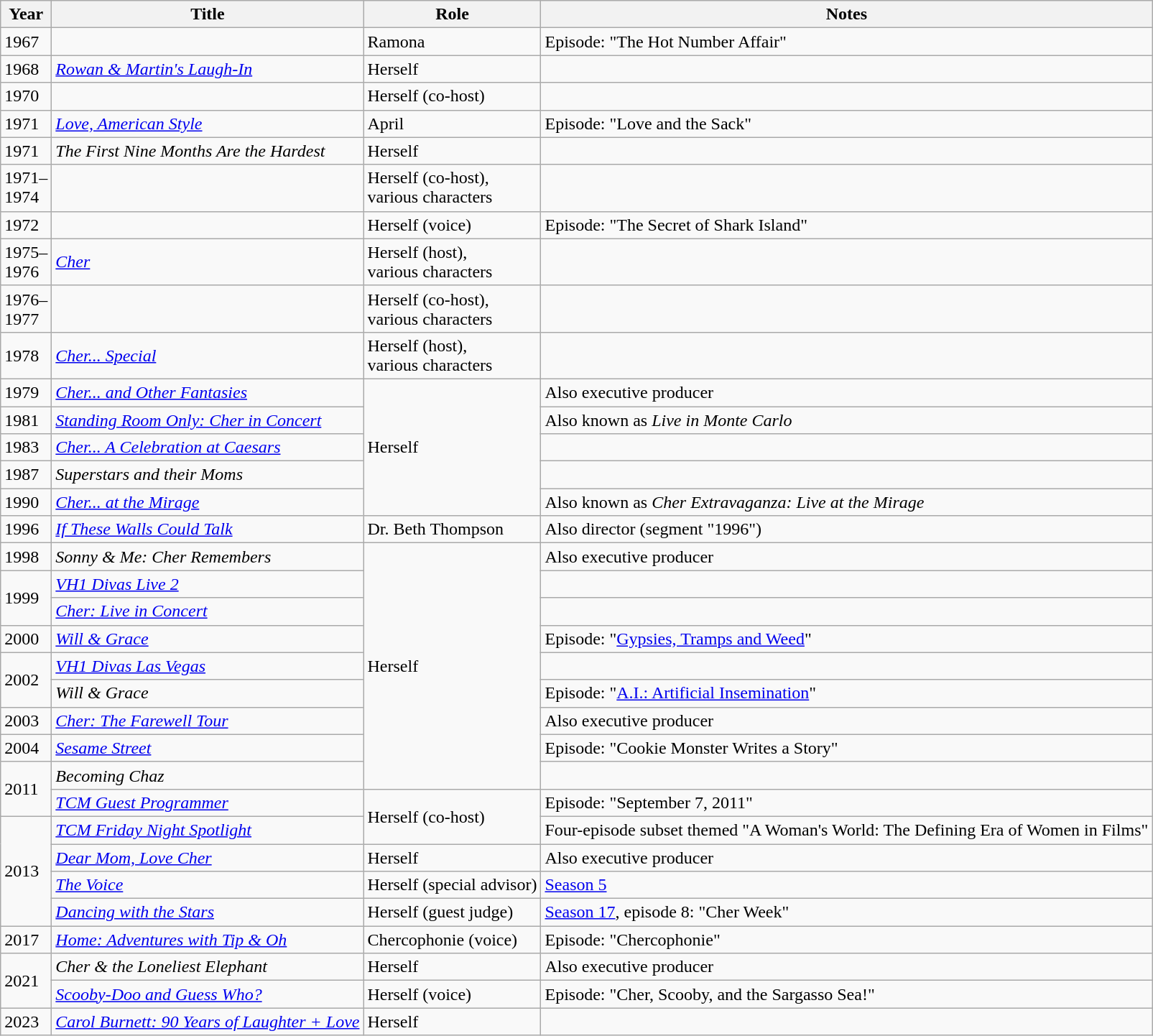<table class="wikitable sortable">
<tr>
<th>Year</th>
<th>Title</th>
<th>Role</th>
<th class="unsortable">Notes</th>
</tr>
<tr>
<td>1967</td>
<td><em></em></td>
<td>Ramona</td>
<td>Episode: "The Hot Number Affair"</td>
</tr>
<tr>
<td>1968</td>
<td><em><a href='#'>Rowan & Martin's Laugh-In</a></em></td>
<td>Herself</td>
<td></td>
</tr>
<tr>
<td>1970</td>
<td><em></em></td>
<td>Herself (co-host)</td>
</tr>
<tr>
<td>1971</td>
<td><em><a href='#'>Love, American Style</a></em></td>
<td>April</td>
<td>Episode: "Love and the Sack"</td>
</tr>
<tr>
<td>1971</td>
<td><em>The First Nine Months Are the Hardest</em></td>
<td>Herself</td>
<td></td>
</tr>
<tr>
<td>1971–<br>1974</td>
<td><em></em></td>
<td>Herself (co-host),<br>various characters</td>
<td></td>
</tr>
<tr>
<td>1972</td>
<td><em></em></td>
<td>Herself (voice)</td>
<td>Episode: "The Secret of Shark Island"</td>
</tr>
<tr>
<td>1975–<br>1976</td>
<td><em><a href='#'>Cher</a></em></td>
<td>Herself (host),<br>various characters</td>
<td></td>
</tr>
<tr>
<td>1976–<br>1977</td>
<td><em></em></td>
<td>Herself (co-host),<br>various characters</td>
<td></td>
</tr>
<tr>
<td>1978</td>
<td><em><a href='#'>Cher... Special</a></em></td>
<td>Herself (host),<br>various characters</td>
<td></td>
</tr>
<tr>
<td>1979</td>
<td><em><a href='#'>Cher... and Other Fantasies</a></em></td>
<td rowspan="5">Herself</td>
<td>Also executive producer</td>
</tr>
<tr>
<td>1981</td>
<td><em><a href='#'>Standing Room Only: Cher in Concert</a></em></td>
<td>Also known as <em>Live in Monte Carlo</em></td>
</tr>
<tr>
<td>1983</td>
<td><em><a href='#'>Cher... A Celebration at Caesars</a></em></td>
<td></td>
</tr>
<tr>
<td>1987</td>
<td><em>Superstars and their Moms</em></td>
<td></td>
</tr>
<tr>
<td>1990</td>
<td><em><a href='#'>Cher... at the Mirage</a></em></td>
<td>Also known as <em>Cher Extravaganza: Live at the Mirage</em></td>
</tr>
<tr>
<td>1996</td>
<td><em><a href='#'>If These Walls Could Talk</a></em></td>
<td>Dr. Beth Thompson</td>
<td>Also director (segment "1996")</td>
</tr>
<tr>
<td>1998</td>
<td><em>Sonny & Me: Cher Remembers</em></td>
<td rowspan="9">Herself</td>
<td>Also executive producer</td>
</tr>
<tr>
<td rowspan=2>1999</td>
<td><em><a href='#'>VH1 Divas Live 2</a></em></td>
<td></td>
</tr>
<tr>
<td><em><a href='#'>Cher: Live in Concert</a></em></td>
<td></td>
</tr>
<tr>
<td>2000</td>
<td><em><a href='#'>Will & Grace</a></em></td>
<td>Episode: "<a href='#'>Gypsies, Tramps and Weed</a>"</td>
</tr>
<tr>
<td rowspan=2>2002</td>
<td><em><a href='#'>VH1 Divas Las Vegas</a></em></td>
<td></td>
</tr>
<tr>
<td><em>Will & Grace</em></td>
<td>Episode: "<a href='#'>A.I.: Artificial Insemination</a>"</td>
</tr>
<tr>
<td>2003</td>
<td><em><a href='#'>Cher: The Farewell Tour</a></em></td>
<td>Also executive producer</td>
</tr>
<tr>
<td>2004</td>
<td><em><a href='#'>Sesame Street</a></em></td>
<td>Episode: "Cookie Monster Writes a Story"</td>
</tr>
<tr>
<td rowspan=2>2011</td>
<td><em>Becoming Chaz</em></td>
<td></td>
</tr>
<tr>
<td><em><a href='#'>TCM Guest Programmer</a></em></td>
<td rowspan=2>Herself (co-host)</td>
<td>Episode: "September 7, 2011"</td>
</tr>
<tr>
<td rowspan=4>2013</td>
<td><em><a href='#'>TCM Friday Night Spotlight</a></em></td>
<td>Four-episode subset themed "A Woman's World: The Defining Era of Women in Films"</td>
</tr>
<tr>
<td><em><a href='#'>Dear Mom, Love Cher</a></em></td>
<td>Herself</td>
<td>Also executive producer</td>
</tr>
<tr>
<td><em><a href='#'>The Voice</a></em></td>
<td>Herself (special advisor)</td>
<td><a href='#'>Season 5</a></td>
</tr>
<tr>
<td><em><a href='#'>Dancing with the Stars</a></em></td>
<td>Herself (guest judge)</td>
<td><a href='#'>Season 17</a>, episode 8: "Cher Week"</td>
</tr>
<tr>
<td>2017</td>
<td><em><a href='#'>Home: Adventures with Tip & Oh</a></em></td>
<td>Chercophonie (voice)</td>
<td>Episode: "Chercophonie"</td>
</tr>
<tr>
<td rowspan=2>2021</td>
<td><em>Cher & the Loneliest Elephant</em></td>
<td>Herself</td>
<td>Also executive producer</td>
</tr>
<tr>
<td><em><a href='#'>Scooby-Doo and Guess Who?</a></em></td>
<td>Herself (voice)</td>
<td>Episode: "Cher, Scooby, and the Sargasso Sea!"</td>
</tr>
<tr>
<td>2023</td>
<td><em><a href='#'>Carol Burnett: 90 Years of Laughter + Love</a></em></td>
<td>Herself</td>
<td></td>
</tr>
</table>
